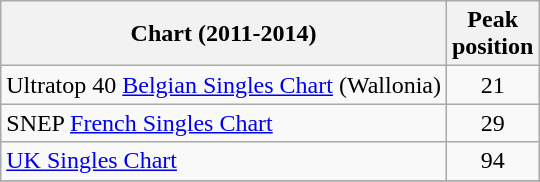<table class="wikitable sortable">
<tr>
<th>Chart (2011-2014)</th>
<th>Peak<br>position</th>
</tr>
<tr>
<td>Ultratop 40 <a href='#'>Belgian Singles Chart</a> (Wallonia)</td>
<td style="text-align:center;">21</td>
</tr>
<tr>
<td>SNEP <a href='#'>French Singles Chart</a></td>
<td style="text-align:center;">29</td>
</tr>
<tr>
<td align="left"><a href='#'>UK Singles Chart</a></td>
<td style="text-align:center;">94</td>
</tr>
<tr>
</tr>
</table>
